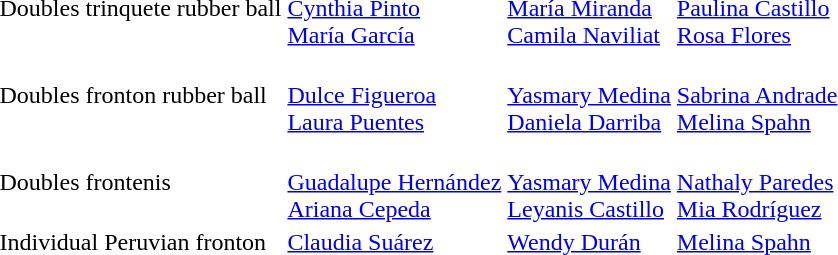<table>
<tr>
<td>Doubles trinquete rubber ball<br></td>
<td><br><a href='#'>Cynthia Pinto</a><br><a href='#'>María García</a></td>
<td><br><a href='#'>María Miranda</a><br><a href='#'>Camila Naviliat</a></td>
<td><br><a href='#'>Paulina Castillo</a><br><a href='#'>Rosa Flores</a></td>
</tr>
<tr>
<td>Doubles fronton rubber ball<br></td>
<td><br><a href='#'>Dulce Figueroa</a><br><a href='#'>Laura Puentes</a></td>
<td><br><a href='#'>Yasmary Medina</a><br><a href='#'>Daniela Darriba</a></td>
<td><br><a href='#'>Sabrina Andrade</a><br><a href='#'>Melina Spahn</a></td>
</tr>
<tr>
<td>Doubles frontenis<br></td>
<td><br><a href='#'>Guadalupe Hernández</a><br><a href='#'>Ariana Cepeda</a></td>
<td><br><a href='#'>Yasmary Medina</a><br><a href='#'>Leyanis Castillo</a></td>
<td><br><a href='#'>Nathaly Paredes</a><br><a href='#'>Mia Rodríguez</a></td>
</tr>
<tr>
<td>Individual Peruvian fronton<br></td>
<td><a href='#'>Claudia Suárez</a><br></td>
<td><a href='#'>Wendy Durán</a><br></td>
<td><a href='#'>Melina Spahn</a><br></td>
</tr>
</table>
